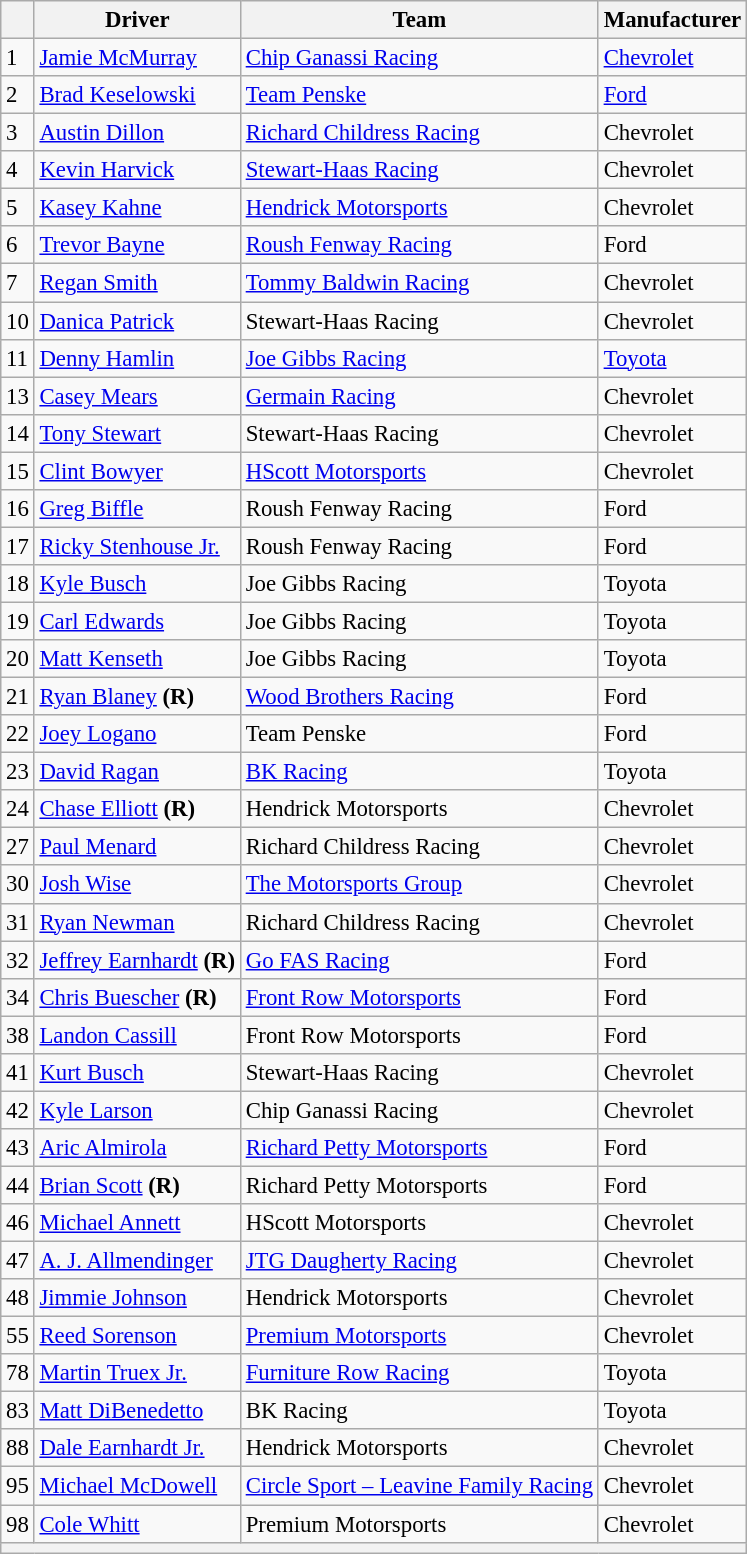<table class="wikitable" style="font-size:95%">
<tr>
<th></th>
<th>Driver</th>
<th>Team</th>
<th>Manufacturer</th>
</tr>
<tr>
<td>1</td>
<td><a href='#'>Jamie McMurray</a></td>
<td><a href='#'>Chip Ganassi Racing</a></td>
<td><a href='#'>Chevrolet</a></td>
</tr>
<tr>
<td>2</td>
<td><a href='#'>Brad Keselowski</a></td>
<td><a href='#'>Team Penske</a></td>
<td><a href='#'>Ford</a></td>
</tr>
<tr>
<td>3</td>
<td><a href='#'>Austin Dillon</a></td>
<td><a href='#'>Richard Childress Racing</a></td>
<td>Chevrolet</td>
</tr>
<tr>
<td>4</td>
<td><a href='#'>Kevin Harvick</a></td>
<td><a href='#'>Stewart-Haas Racing</a></td>
<td>Chevrolet</td>
</tr>
<tr>
<td>5</td>
<td><a href='#'>Kasey Kahne</a></td>
<td><a href='#'>Hendrick Motorsports</a></td>
<td>Chevrolet</td>
</tr>
<tr>
<td>6</td>
<td><a href='#'>Trevor Bayne</a></td>
<td><a href='#'>Roush Fenway Racing</a></td>
<td>Ford</td>
</tr>
<tr>
<td>7</td>
<td><a href='#'>Regan Smith</a></td>
<td><a href='#'>Tommy Baldwin Racing</a></td>
<td>Chevrolet</td>
</tr>
<tr>
<td>10</td>
<td><a href='#'>Danica Patrick</a></td>
<td>Stewart-Haas Racing</td>
<td>Chevrolet</td>
</tr>
<tr>
<td>11</td>
<td><a href='#'>Denny Hamlin</a></td>
<td><a href='#'>Joe Gibbs Racing</a></td>
<td><a href='#'>Toyota</a></td>
</tr>
<tr>
<td>13</td>
<td><a href='#'>Casey Mears</a></td>
<td><a href='#'>Germain Racing</a></td>
<td>Chevrolet</td>
</tr>
<tr>
<td>14</td>
<td><a href='#'>Tony Stewart</a></td>
<td>Stewart-Haas Racing</td>
<td>Chevrolet</td>
</tr>
<tr>
<td>15</td>
<td><a href='#'>Clint Bowyer</a></td>
<td><a href='#'>HScott Motorsports</a></td>
<td>Chevrolet</td>
</tr>
<tr>
<td>16</td>
<td><a href='#'>Greg Biffle</a></td>
<td>Roush Fenway Racing</td>
<td>Ford</td>
</tr>
<tr>
<td>17</td>
<td><a href='#'>Ricky Stenhouse Jr.</a></td>
<td>Roush Fenway Racing</td>
<td>Ford</td>
</tr>
<tr>
<td>18</td>
<td><a href='#'>Kyle Busch</a></td>
<td>Joe Gibbs Racing</td>
<td>Toyota</td>
</tr>
<tr>
<td>19</td>
<td><a href='#'>Carl Edwards</a></td>
<td>Joe Gibbs Racing</td>
<td>Toyota</td>
</tr>
<tr>
<td>20</td>
<td><a href='#'>Matt Kenseth</a></td>
<td>Joe Gibbs Racing</td>
<td>Toyota</td>
</tr>
<tr>
<td>21</td>
<td><a href='#'>Ryan Blaney</a> <strong>(R)</strong></td>
<td><a href='#'>Wood Brothers Racing</a></td>
<td>Ford</td>
</tr>
<tr>
<td>22</td>
<td><a href='#'>Joey Logano</a></td>
<td>Team Penske</td>
<td>Ford</td>
</tr>
<tr>
<td>23</td>
<td><a href='#'>David Ragan</a></td>
<td><a href='#'>BK Racing</a></td>
<td>Toyota</td>
</tr>
<tr>
<td>24</td>
<td><a href='#'>Chase Elliott</a> <strong>(R)</strong></td>
<td>Hendrick Motorsports</td>
<td>Chevrolet</td>
</tr>
<tr>
<td>27</td>
<td><a href='#'>Paul Menard</a></td>
<td>Richard Childress Racing</td>
<td>Chevrolet</td>
</tr>
<tr>
<td>30</td>
<td><a href='#'>Josh Wise</a></td>
<td><a href='#'>The Motorsports Group</a></td>
<td>Chevrolet</td>
</tr>
<tr>
<td>31</td>
<td><a href='#'>Ryan Newman</a></td>
<td>Richard Childress Racing</td>
<td>Chevrolet</td>
</tr>
<tr>
<td>32</td>
<td><a href='#'>Jeffrey Earnhardt</a> <strong>(R)</strong></td>
<td><a href='#'>Go FAS Racing</a></td>
<td>Ford</td>
</tr>
<tr>
<td>34</td>
<td><a href='#'>Chris Buescher</a> <strong>(R)</strong></td>
<td><a href='#'>Front Row Motorsports</a></td>
<td>Ford</td>
</tr>
<tr>
<td>38</td>
<td><a href='#'>Landon Cassill</a></td>
<td>Front Row Motorsports</td>
<td>Ford</td>
</tr>
<tr>
<td>41</td>
<td><a href='#'>Kurt Busch</a></td>
<td>Stewart-Haas Racing</td>
<td>Chevrolet</td>
</tr>
<tr>
<td>42</td>
<td><a href='#'>Kyle Larson</a></td>
<td>Chip Ganassi Racing</td>
<td>Chevrolet</td>
</tr>
<tr>
<td>43</td>
<td><a href='#'>Aric Almirola</a></td>
<td><a href='#'>Richard Petty Motorsports</a></td>
<td>Ford</td>
</tr>
<tr>
<td>44</td>
<td><a href='#'>Brian Scott</a> <strong>(R)</strong></td>
<td>Richard Petty Motorsports</td>
<td>Ford</td>
</tr>
<tr>
<td>46</td>
<td><a href='#'>Michael Annett</a></td>
<td>HScott Motorsports</td>
<td>Chevrolet</td>
</tr>
<tr>
<td>47</td>
<td><a href='#'>A. J. Allmendinger</a></td>
<td><a href='#'>JTG Daugherty Racing</a></td>
<td>Chevrolet</td>
</tr>
<tr>
<td>48</td>
<td><a href='#'>Jimmie Johnson</a></td>
<td>Hendrick Motorsports</td>
<td>Chevrolet</td>
</tr>
<tr>
<td>55</td>
<td><a href='#'>Reed Sorenson</a></td>
<td><a href='#'>Premium Motorsports</a></td>
<td>Chevrolet</td>
</tr>
<tr>
<td>78</td>
<td><a href='#'>Martin Truex Jr.</a></td>
<td><a href='#'>Furniture Row Racing</a></td>
<td>Toyota</td>
</tr>
<tr>
<td>83</td>
<td><a href='#'>Matt DiBenedetto</a></td>
<td>BK Racing</td>
<td>Toyota</td>
</tr>
<tr>
<td>88</td>
<td><a href='#'>Dale Earnhardt Jr.</a></td>
<td>Hendrick Motorsports</td>
<td>Chevrolet</td>
</tr>
<tr>
<td>95</td>
<td><a href='#'>Michael McDowell</a></td>
<td><a href='#'>Circle Sport – Leavine Family Racing</a></td>
<td>Chevrolet</td>
</tr>
<tr>
<td>98</td>
<td><a href='#'>Cole Whitt</a></td>
<td>Premium Motorsports</td>
<td>Chevrolet</td>
</tr>
<tr>
<th colspan="4"></th>
</tr>
</table>
